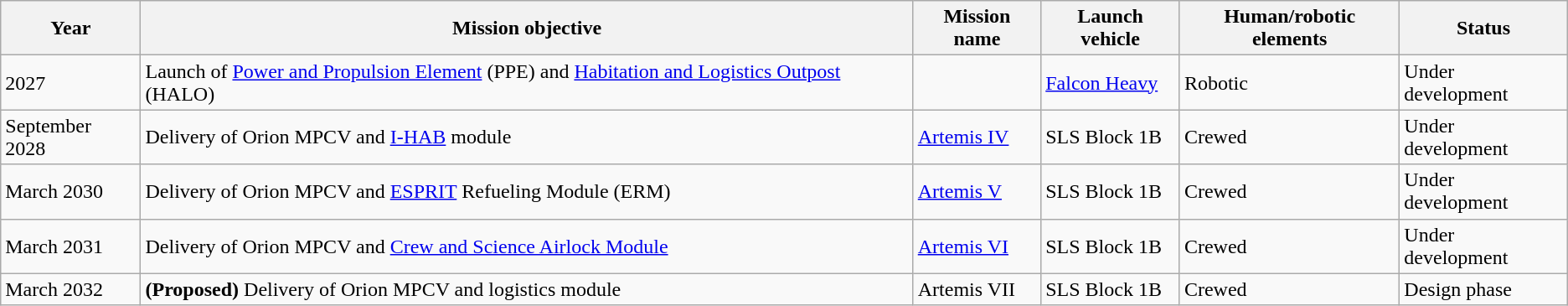<table class="wikitable">
<tr>
<th>Year</th>
<th>Mission objective</th>
<th>Mission name</th>
<th>Launch vehicle</th>
<th>Human/robotic elements</th>
<th>Status</th>
</tr>
<tr>
<td>2027</td>
<td>Launch of <a href='#'>Power and Propulsion Element</a> (PPE) and <a href='#'>Habitation and Logistics Outpost</a> (HALO)</td>
<td></td>
<td><a href='#'>Falcon Heavy</a></td>
<td>Robotic</td>
<td>Under development</td>
</tr>
<tr>
<td>September 2028</td>
<td>Delivery of Orion MPCV and <a href='#'>I-HAB</a> module</td>
<td><a href='#'>Artemis IV</a></td>
<td>SLS Block 1B</td>
<td>Crewed</td>
<td>Under development</td>
</tr>
<tr>
<td>March 2030</td>
<td>Delivery of Orion MPCV and <a href='#'>ESPRIT</a> Refueling Module (ERM)</td>
<td><a href='#'>Artemis V</a></td>
<td>SLS Block 1B</td>
<td>Crewed</td>
<td>Under development</td>
</tr>
<tr>
<td>March 2031</td>
<td>Delivery of Orion MPCV and <a href='#'>Crew and Science Airlock Module</a></td>
<td><a href='#'>Artemis VI</a></td>
<td>SLS Block 1B</td>
<td>Crewed</td>
<td>Under development</td>
</tr>
<tr>
<td>March 2032</td>
<td><strong>(Proposed)</strong> Delivery of Orion MPCV and logistics module</td>
<td>Artemis VII</td>
<td>SLS Block 1B</td>
<td>Crewed</td>
<td>Design phase</td>
</tr>
</table>
